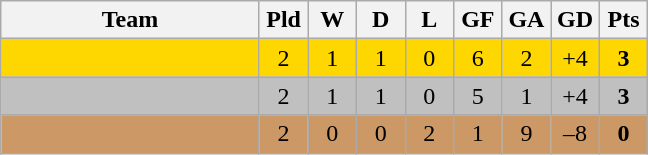<table class="wikitable" style="text-align: center;">
<tr>
<th width=165>Team</th>
<th width=25>Pld</th>
<th width=25>W</th>
<th width=25>D</th>
<th width=25>L</th>
<th width=25>GF</th>
<th width=25>GA</th>
<th width=25>GD</th>
<th width=25>Pts</th>
</tr>
<tr bgcolor=gold>
<td align="left"></td>
<td>2</td>
<td>1</td>
<td>1</td>
<td>0</td>
<td>6</td>
<td>2</td>
<td>+4</td>
<td><strong>3</strong></td>
</tr>
<tr bgcolor=silver>
<td align="left"></td>
<td>2</td>
<td>1</td>
<td>1</td>
<td>0</td>
<td>5</td>
<td>1</td>
<td>+4</td>
<td><strong>3</strong></td>
</tr>
<tr bgcolor=#cc9966>
<td align="left"></td>
<td>2</td>
<td>0</td>
<td>0</td>
<td>2</td>
<td>1</td>
<td>9</td>
<td>–8</td>
<td><strong>0</strong></td>
</tr>
</table>
